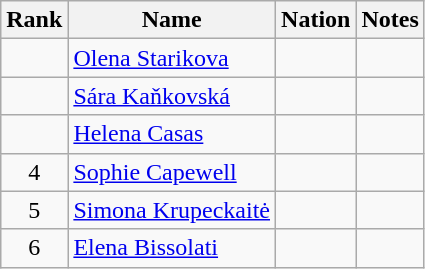<table class="wikitable sortable" style="text-align:center">
<tr>
<th>Rank</th>
<th>Name</th>
<th>Nation</th>
<th>Notes</th>
</tr>
<tr>
<td></td>
<td align=left><a href='#'>Olena Starikova</a></td>
<td align=left></td>
<td></td>
</tr>
<tr>
<td></td>
<td align=left><a href='#'>Sára Kaňkovská</a></td>
<td align=left></td>
<td></td>
</tr>
<tr>
<td></td>
<td align=left><a href='#'>Helena Casas</a></td>
<td align=left></td>
<td></td>
</tr>
<tr>
<td>4</td>
<td align=left><a href='#'>Sophie Capewell</a></td>
<td align=left></td>
<td></td>
</tr>
<tr>
<td>5</td>
<td align=left><a href='#'>Simona Krupeckaitė</a></td>
<td align=left></td>
<td></td>
</tr>
<tr>
<td>6</td>
<td align=left><a href='#'>Elena Bissolati</a></td>
<td align=left></td>
<td></td>
</tr>
</table>
